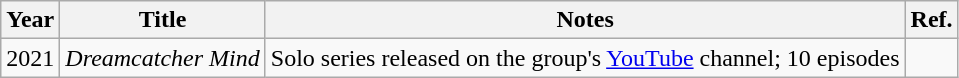<table class="wikitable plainrowheaders">
<tr>
<th>Year</th>
<th>Title</th>
<th>Notes</th>
<th>Ref.</th>
</tr>
<tr>
<td>2021</td>
<td><em>Dreamcatcher Mind</em></td>
<td>Solo series released on the group's <a href='#'>YouTube</a> channel; 10 episodes</td>
<td></td>
</tr>
</table>
